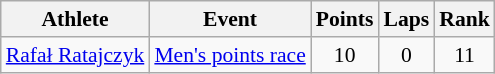<table class=wikitable style="font-size:90%">
<tr>
<th>Athlete</th>
<th>Event</th>
<th>Points</th>
<th>Laps</th>
<th>Rank</th>
</tr>
<tr align=center>
<td align=left><a href='#'>Rafał Ratajczyk</a></td>
<td align=left><a href='#'>Men's points race</a></td>
<td>10</td>
<td>0</td>
<td>11</td>
</tr>
</table>
